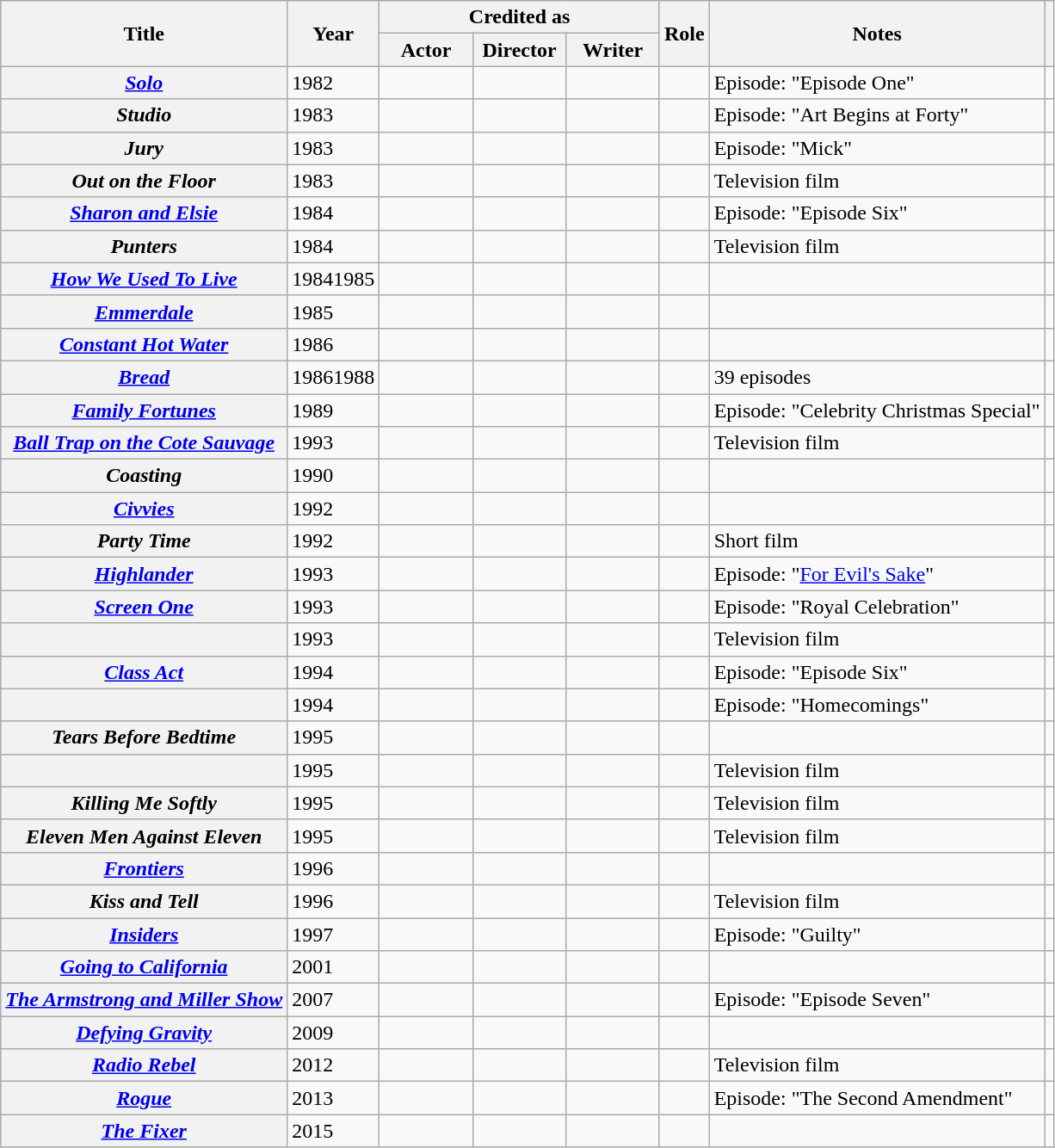<table class="wikitable sortable plainrowheaders" style="margin-right: 0;">
<tr>
<th rowspan=2 scope="col">Title</th>
<th rowspan=2 scope="col">Year</th>
<th colspan=3 scope="col">Credited as</th>
<th rowspan=2 scope="col">Role</th>
<th rowspan=2 scope="col" class="unsortable">Notes</th>
<th rowspan=2 scope="col" class="unsortable"></th>
</tr>
<tr>
<th width=65>Actor</th>
<th width=65>Director</th>
<th width=65>Writer</th>
</tr>
<tr>
<th scope="row"><em><a href='#'>Solo</a></em></th>
<td>1982</td>
<td></td>
<td></td>
<td></td>
<td></td>
<td>Episode: "Episode One"</td>
<td align="center"></td>
</tr>
<tr>
<th scope="row"><em>Studio</em></th>
<td>1983</td>
<td></td>
<td></td>
<td></td>
<td></td>
<td>Episode: "Art Begins at Forty"</td>
<td align="center"></td>
</tr>
<tr>
<th scope="row"><em>Jury</em></th>
<td>1983</td>
<td></td>
<td></td>
<td></td>
<td></td>
<td>Episode: "Mick"</td>
<td align="center"></td>
</tr>
<tr>
<th scope="row"><em>Out on the Floor</em></th>
<td>1983</td>
<td></td>
<td></td>
<td></td>
<td></td>
<td>Television film</td>
<td align="center"></td>
</tr>
<tr>
<th scope="row"><em><a href='#'>Sharon and Elsie</a></em></th>
<td>1984</td>
<td></td>
<td></td>
<td></td>
<td></td>
<td>Episode: "Episode Six"</td>
<td align="center"></td>
</tr>
<tr>
<th scope="row"><em>Punters</em></th>
<td>1984</td>
<td></td>
<td></td>
<td></td>
<td></td>
<td>Television film</td>
<td align="center"></td>
</tr>
<tr>
<th scope="row"><em><a href='#'>How We Used To Live</a></em></th>
<td>19841985</td>
<td></td>
<td></td>
<td></td>
<td></td>
<td></td>
<td align="center"></td>
</tr>
<tr>
<th scope="row"><em><a href='#'>Emmerdale</a></em></th>
<td>1985</td>
<td></td>
<td></td>
<td></td>
<td></td>
<td></td>
<td align="center"></td>
</tr>
<tr>
<th scope="row"><em><a href='#'>Constant Hot Water</a></em></th>
<td>1986</td>
<td></td>
<td></td>
<td></td>
<td></td>
<td></td>
<td align="center"></td>
</tr>
<tr>
<th scope="row"><em><a href='#'>Bread</a></em></th>
<td>19861988</td>
<td></td>
<td></td>
<td></td>
<td></td>
<td>39 episodes</td>
<td align="center"></td>
</tr>
<tr>
<th scope="row"><em><a href='#'>Family Fortunes</a></em></th>
<td>1989</td>
<td></td>
<td></td>
<td></td>
<td></td>
<td>Episode: "Celebrity Christmas Special"</td>
<td align="center"></td>
</tr>
<tr>
<th scope="row"><em><a href='#'>Ball Trap on the Cote Sauvage</a></em></th>
<td>1993</td>
<td></td>
<td></td>
<td></td>
<td></td>
<td>Television film</td>
<td align="center"></td>
</tr>
<tr>
<th scope="row"><em>Coasting</em></th>
<td>1990</td>
<td></td>
<td></td>
<td></td>
<td></td>
<td></td>
<td align="center"></td>
</tr>
<tr>
<th scope="row"><em><a href='#'>Civvies</a></em></th>
<td>1992</td>
<td></td>
<td></td>
<td></td>
<td></td>
<td></td>
<td align="center"></td>
</tr>
<tr>
<th scope="row"><em>Party Time</em></th>
<td>1992</td>
<td></td>
<td></td>
<td></td>
<td></td>
<td>Short film</td>
<td align="center"></td>
</tr>
<tr>
<th scope="row"><em><a href='#'>Highlander</a></em></th>
<td>1993</td>
<td></td>
<td></td>
<td></td>
<td></td>
<td>Episode: "<a href='#'>For Evil's Sake</a>"</td>
<td align="center"></td>
</tr>
<tr>
<th scope="row"><em><a href='#'>Screen One</a></em></th>
<td>1993</td>
<td></td>
<td></td>
<td></td>
<td></td>
<td>Episode: "Royal Celebration"</td>
<td align="center"></td>
</tr>
<tr>
<th scope="row"><em></em></th>
<td>1993</td>
<td></td>
<td></td>
<td></td>
<td></td>
<td>Television film</td>
<td align="center"></td>
</tr>
<tr>
<th scope="row"><em><a href='#'>Class Act</a></em></th>
<td>1994</td>
<td></td>
<td></td>
<td></td>
<td></td>
<td>Episode: "Episode Six"</td>
<td align="center"></td>
</tr>
<tr>
<th scope="row"><em></em></th>
<td>1994</td>
<td></td>
<td></td>
<td></td>
<td></td>
<td>Episode: "Homecomings"</td>
<td align="center"></td>
</tr>
<tr>
<th scope="row"><em>Tears Before Bedtime</em></th>
<td>1995</td>
<td></td>
<td></td>
<td></td>
<td></td>
<td></td>
<td align="center"></td>
</tr>
<tr>
<th scope="row"><em></em></th>
<td>1995</td>
<td></td>
<td></td>
<td></td>
<td></td>
<td>Television film</td>
<td align="center"></td>
</tr>
<tr>
<th scope="row"><em>Killing Me Softly</em></th>
<td>1995</td>
<td></td>
<td></td>
<td></td>
<td></td>
<td>Television film</td>
<td align="center"></td>
</tr>
<tr>
<th scope="row"><em>Eleven Men Against Eleven</em></th>
<td>1995</td>
<td></td>
<td></td>
<td></td>
<td></td>
<td>Television film</td>
<td align="center"></td>
</tr>
<tr>
<th scope="row"><em><a href='#'>Frontiers</a></em></th>
<td>1996</td>
<td></td>
<td></td>
<td></td>
<td></td>
<td></td>
<td align="center"></td>
</tr>
<tr>
<th scope="row"><em>Kiss and Tell</em></th>
<td>1996</td>
<td></td>
<td></td>
<td></td>
<td></td>
<td>Television film</td>
<td align="center"></td>
</tr>
<tr>
<th scope="row"><em><a href='#'>Insiders</a></em></th>
<td>1997</td>
<td></td>
<td></td>
<td></td>
<td></td>
<td>Episode: "Guilty"</td>
<td align="center"></td>
</tr>
<tr>
<th scope="row"><em><a href='#'>Going to California</a></em></th>
<td>2001</td>
<td></td>
<td></td>
<td></td>
<td></td>
<td></td>
<td align="center"></td>
</tr>
<tr>
<th scope="row"><em><a href='#'>The Armstrong and Miller Show</a></em></th>
<td>2007</td>
<td></td>
<td></td>
<td></td>
<td></td>
<td>Episode: "Episode Seven"</td>
<td align="center"></td>
</tr>
<tr>
<th scope="row"><em><a href='#'>Defying Gravity</a></em></th>
<td>2009</td>
<td></td>
<td></td>
<td></td>
<td></td>
<td></td>
<td align="center"></td>
</tr>
<tr>
<th scope="row"><em><a href='#'>Radio Rebel</a></em></th>
<td>2012</td>
<td></td>
<td></td>
<td></td>
<td></td>
<td>Television film</td>
<td align="center"></td>
</tr>
<tr>
<th scope="row"><em><a href='#'>Rogue</a></em></th>
<td>2013</td>
<td></td>
<td></td>
<td></td>
<td></td>
<td>Episode: "The Second Amendment"</td>
<td align="center"></td>
</tr>
<tr>
<th scope="row"><em><a href='#'>The Fixer</a></em></th>
<td>2015</td>
<td></td>
<td></td>
<td></td>
<td></td>
<td></td>
<td align="center"></td>
</tr>
</table>
